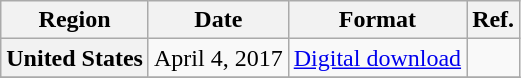<table class="wikitable plainrowheaders">
<tr>
<th>Region</th>
<th>Date</th>
<th>Format</th>
<th>Ref.</th>
</tr>
<tr>
<th scope="row">United States</th>
<td>April 4, 2017</td>
<td><a href='#'>Digital download</a></td>
<td></td>
</tr>
<tr>
</tr>
</table>
